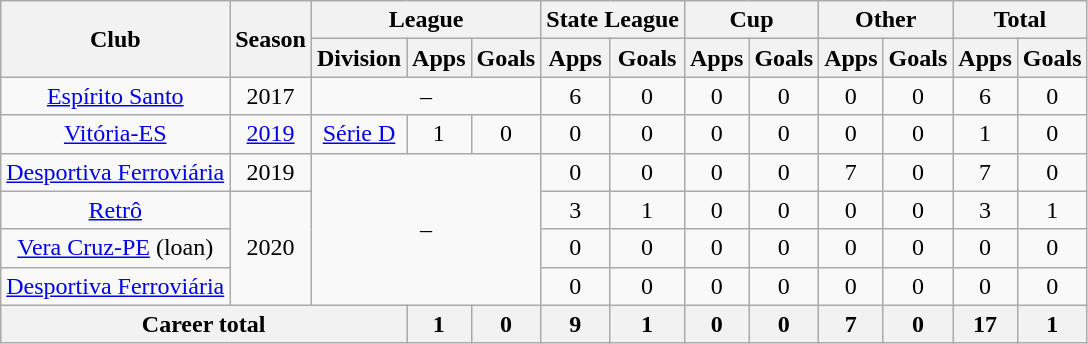<table class="wikitable" style="text-align: center">
<tr>
<th rowspan="2">Club</th>
<th rowspan="2">Season</th>
<th colspan="3">League</th>
<th colspan="2">State League</th>
<th colspan="2">Cup</th>
<th colspan="2">Other</th>
<th colspan="2">Total</th>
</tr>
<tr>
<th>Division</th>
<th>Apps</th>
<th>Goals</th>
<th>Apps</th>
<th>Goals</th>
<th>Apps</th>
<th>Goals</th>
<th>Apps</th>
<th>Goals</th>
<th>Apps</th>
<th>Goals</th>
</tr>
<tr>
<td><a href='#'>Espírito Santo</a></td>
<td>2017</td>
<td colspan="3">–</td>
<td>6</td>
<td>0</td>
<td>0</td>
<td>0</td>
<td>0</td>
<td>0</td>
<td>6</td>
<td>0</td>
</tr>
<tr>
<td><a href='#'>Vitória-ES</a></td>
<td><a href='#'>2019</a></td>
<td><a href='#'>Série D</a></td>
<td>1</td>
<td>0</td>
<td>0</td>
<td>0</td>
<td>0</td>
<td>0</td>
<td>0</td>
<td>0</td>
<td>1</td>
<td>0</td>
</tr>
<tr>
<td><a href='#'>Desportiva Ferroviária</a></td>
<td>2019</td>
<td colspan="3" rowspan="4">–</td>
<td>0</td>
<td>0</td>
<td>0</td>
<td>0</td>
<td>7</td>
<td>0</td>
<td>7</td>
<td>0</td>
</tr>
<tr>
<td><a href='#'>Retrô</a></td>
<td rowspan="3">2020</td>
<td>3</td>
<td>1</td>
<td>0</td>
<td>0</td>
<td>0</td>
<td>0</td>
<td>3</td>
<td>1</td>
</tr>
<tr>
<td><a href='#'>Vera Cruz-PE</a> (loan)</td>
<td>0</td>
<td>0</td>
<td>0</td>
<td>0</td>
<td>0</td>
<td>0</td>
<td>0</td>
<td>0</td>
</tr>
<tr>
<td><a href='#'>Desportiva Ferroviária</a></td>
<td>0</td>
<td>0</td>
<td>0</td>
<td>0</td>
<td>0</td>
<td>0</td>
<td>0</td>
<td>0</td>
</tr>
<tr>
<th colspan="3"><strong>Career total</strong></th>
<th>1</th>
<th>0</th>
<th>9</th>
<th>1</th>
<th>0</th>
<th>0</th>
<th>7</th>
<th>0</th>
<th>17</th>
<th>1</th>
</tr>
</table>
